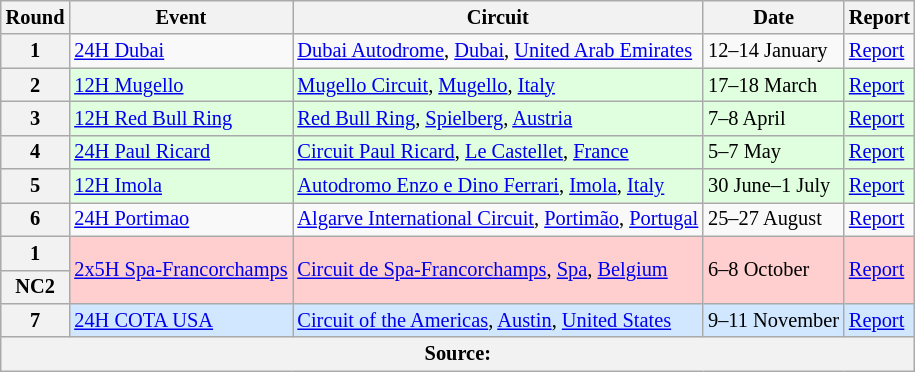<table class="wikitable" style="font-size: 85%;">
<tr>
<th>Round</th>
<th>Event</th>
<th>Circuit</th>
<th>Date</th>
<th>Report</th>
</tr>
<tr>
<th>1</th>
<td><a href='#'>24H Dubai</a></td>
<td> <a href='#'>Dubai Autodrome</a>, <a href='#'>Dubai</a>, <a href='#'>United Arab Emirates</a></td>
<td>12–14 January</td>
<td><a href='#'>Report</a></td>
</tr>
<tr bgcolor=#DFFFDF>
<th>2</th>
<td><a href='#'>12H Mugello</a></td>
<td> <a href='#'>Mugello Circuit</a>, <a href='#'>Mugello</a>, <a href='#'>Italy</a></td>
<td>17–18 March</td>
<td><a href='#'>Report</a></td>
</tr>
<tr bgcolor=#DFFFDF>
<th>3</th>
<td><a href='#'>12H Red Bull Ring</a></td>
<td> <a href='#'>Red Bull Ring</a>, <a href='#'>Spielberg</a>, <a href='#'>Austria</a></td>
<td>7–8 April</td>
<td><a href='#'>Report</a></td>
</tr>
<tr bgcolor=#DFFFDF>
<th>4</th>
<td><a href='#'>24H Paul Ricard</a></td>
<td> <a href='#'>Circuit Paul Ricard</a>, <a href='#'>Le Castellet</a>, <a href='#'>France</a></td>
<td>5–7 May</td>
<td><a href='#'>Report</a></td>
</tr>
<tr bgcolor=#DFFFDF>
<th>5</th>
<td><a href='#'>12H Imola</a></td>
<td> <a href='#'>Autodromo Enzo e Dino Ferrari</a>, <a href='#'>Imola</a>, <a href='#'>Italy</a></td>
<td>30 June–1 July</td>
<td><a href='#'>Report</a></td>
</tr>
<tr>
<th>6</th>
<td><a href='#'>24H Portimao</a></td>
<td> <a href='#'>Algarve International Circuit</a>, <a href='#'>Portimão</a>, <a href='#'>Portugal</a></td>
<td>25–27 August</td>
<td><a href='#'>Report</a></td>
</tr>
<tr bgcolor=#FFCFCF>
<th>1</th>
<td rowspan=2><a href='#'>2x5H Spa-Francorchamps</a></td>
<td rowspan=2> <a href='#'>Circuit de Spa-Francorchamps</a>, <a href='#'>Spa</a>, <a href='#'>Belgium</a></td>
<td rowspan=2>6–8 October</td>
<td rowspan=2><a href='#'>Report</a></td>
</tr>
<tr bgcolor=#FFCFCF>
<th>NC2</th>
</tr>
<tr bgcolor=#D0E7FF>
<th>7</th>
<td><a href='#'>24H COTA USA</a></td>
<td> <a href='#'>Circuit of the Americas</a>, <a href='#'>Austin</a>, <a href='#'>United States</a></td>
<td>9–11 November</td>
<td><a href='#'>Report</a></td>
</tr>
<tr>
<th colspan=7>Source:</th>
</tr>
</table>
